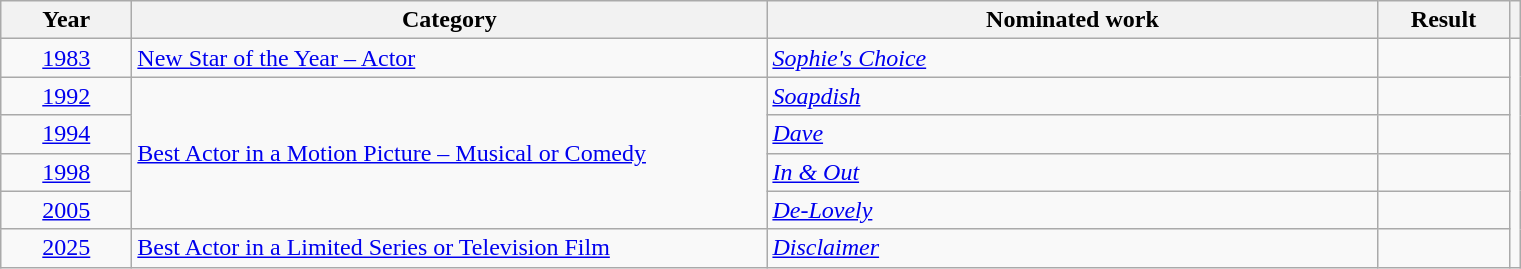<table class=wikitable>
<tr>
<th scope="col" style="width:5em;">Year</th>
<th scope="col" style="width:26em;">Category</th>
<th scope="col" style="width:25em;">Nominated work</th>
<th scope="col" style="width:5em;">Result</th>
<th></th>
</tr>
<tr>
<td style="text-align:center;"><a href='#'>1983</a></td>
<td><a href='#'>New Star of the Year – Actor</a></td>
<td><em><a href='#'>Sophie's Choice</a></em></td>
<td></td>
<td style="text-align:center;" rowspan="6"></td>
</tr>
<tr>
<td style="text-align:center;"><a href='#'>1992</a></td>
<td rowspan="4"><a href='#'>Best Actor in a Motion Picture – Musical or Comedy</a></td>
<td><em><a href='#'>Soapdish</a></em></td>
<td></td>
</tr>
<tr>
<td style="text-align:center;"><a href='#'>1994</a></td>
<td><em><a href='#'>Dave</a></em></td>
<td></td>
</tr>
<tr>
<td style="text-align:center;"><a href='#'>1998</a></td>
<td><em><a href='#'>In & Out</a></em></td>
<td></td>
</tr>
<tr>
<td style="text-align:center;"><a href='#'>2005</a></td>
<td><em><a href='#'>De-Lovely</a></em></td>
<td></td>
</tr>
<tr>
<td style="text-align:center;"><a href='#'>2025</a></td>
<td><a href='#'>Best Actor in a Limited Series or Television Film</a></td>
<td><em><a href='#'>Disclaimer</a></em></td>
<td></td>
</tr>
</table>
